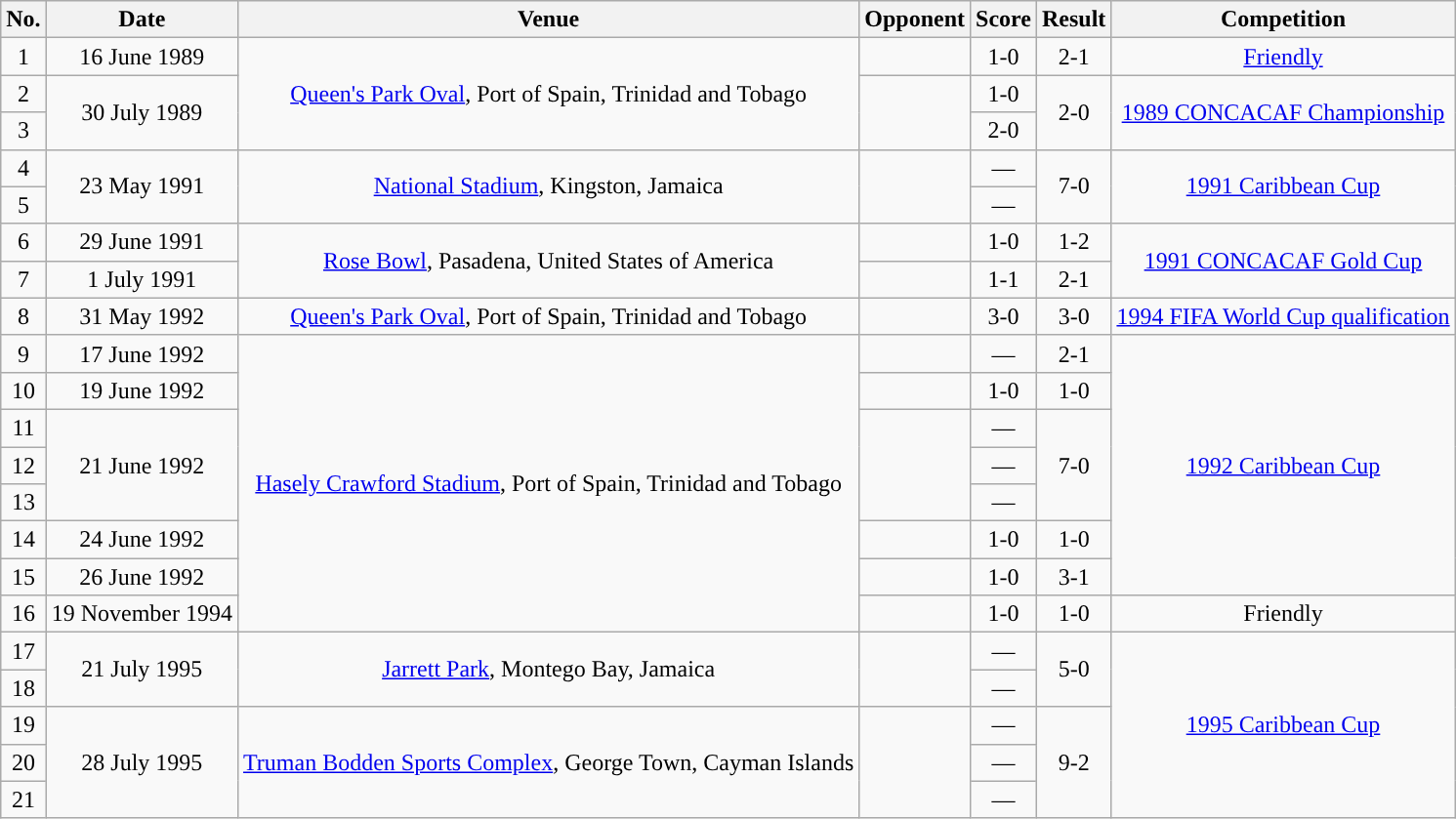<table class="wikitable sortable">
<tr>
<th scope="col">No.</th>
<th scope="col">Date</th>
<th scope="col">Venue</th>
<th scope="col">Opponent</th>
<th scope="col">Score</th>
<th scope="col">Result</th>
<th scope="col">Competition</th>
</tr>
<tr>
<td align="center">1</td>
<td align="center">16 June 1989</td>
<td rowspan="3" align="center"><a href='#'>Queen's Park Oval</a>, Port of Spain, Trinidad and Tobago</td>
<td align="center"></td>
<td align="center">1-0</td>
<td align="center">2-1</td>
<td align="center"><a href='#'>Friendly</a></td>
</tr>
<tr>
<td align="center">2</td>
<td rowspan="2" align="center">30 July 1989</td>
<td rowspan="2" align="center"></td>
<td align="center">1-0</td>
<td rowspan="2" align="center">2-0</td>
<td rowspan="2" align="center"><a href='#'>1989 CONCACAF Championship</a></td>
</tr>
<tr>
<td align="center">3</td>
<td align="center">2-0</td>
</tr>
<tr>
<td align="center">4</td>
<td rowspan="2" align="center">23 May 1991</td>
<td rowspan="2" align="center"><a href='#'>National Stadium</a>, Kingston, Jamaica</td>
<td rowspan="2" align="center"></td>
<td align="center">—</td>
<td rowspan="2" align="center">7-0</td>
<td rowspan="2" align="center"><a href='#'>1991 Caribbean Cup</a></td>
</tr>
<tr>
<td align="center">5</td>
<td align="center">—</td>
</tr>
<tr>
<td align="center">6</td>
<td align="center">29 June 1991</td>
<td rowspan="2" align="center"><a href='#'>Rose Bowl</a>, Pasadena, United States of America</td>
<td align="center"></td>
<td align="center">1-0</td>
<td align="center">1-2</td>
<td rowspan="2" align="center"><a href='#'>1991 CONCACAF Gold Cup</a></td>
</tr>
<tr>
<td align="center">7</td>
<td align="center">1 July 1991</td>
<td align="center"></td>
<td align="center">1-1</td>
<td align="center">2-1</td>
</tr>
<tr>
<td align="center">8</td>
<td align="center">31 May 1992</td>
<td align="center"><a href='#'>Queen's Park Oval</a>, Port of Spain, Trinidad and Tobago</td>
<td align="center"></td>
<td align="center">3-0</td>
<td align="center">3-0</td>
<td align="center"><a href='#'>1994 FIFA World Cup qualification</a></td>
</tr>
<tr>
<td align="center">9</td>
<td align="center">17 June 1992</td>
<td rowspan="8" align="center"><a href='#'>Hasely Crawford Stadium</a>, Port of Spain, Trinidad and Tobago</td>
<td align="center"></td>
<td align="center">—</td>
<td align="center">2-1</td>
<td rowspan="7" align="center"><a href='#'>1992 Caribbean Cup</a></td>
</tr>
<tr>
<td align="center">10</td>
<td align="center">19 June 1992</td>
<td align="center"></td>
<td align="center">1-0</td>
<td align="center">1-0</td>
</tr>
<tr>
<td align="center">11</td>
<td rowspan="3" align="center">21 June 1992</td>
<td rowspan="3" align="center"></td>
<td align="center">—</td>
<td rowspan="3" align="center">7-0</td>
</tr>
<tr>
<td align="center">12</td>
<td align="center">—</td>
</tr>
<tr>
<td align="center">13</td>
<td align="center">—</td>
</tr>
<tr>
<td align="center">14</td>
<td align="center">24 June 1992</td>
<td align="center"></td>
<td align="center">1-0</td>
<td align="center">1-0</td>
</tr>
<tr>
<td align="center">15</td>
<td align="center">26 June 1992</td>
<td align="center"></td>
<td align="center">1-0</td>
<td align="center">3-1</td>
</tr>
<tr>
<td align="center">16</td>
<td align="center">19 November 1994</td>
<td align="center"></td>
<td align="center">1-0</td>
<td align="center">1-0</td>
<td align="center">Friendly</td>
</tr>
<tr>
<td align="center">17</td>
<td rowspan="2" align="center">21 July 1995</td>
<td rowspan="2" align="center"><a href='#'>Jarrett Park</a>, Montego Bay, Jamaica</td>
<td rowspan="2" align="center"></td>
<td align="center">—</td>
<td rowspan="2" align="center">5-0</td>
<td rowspan="5" align="center"><a href='#'>1995 Caribbean Cup</a></td>
</tr>
<tr>
<td align="center">18</td>
<td align="center">—</td>
</tr>
<tr>
<td align="center">19</td>
<td rowspan="3" align="center">28 July 1995</td>
<td rowspan="3" align="center"><a href='#'>Truman Bodden Sports Complex</a>, George Town, Cayman Islands</td>
<td rowspan="3" align="center"></td>
<td align="center">—</td>
<td rowspan="3" align="center">9-2</td>
</tr>
<tr>
<td align="center">20</td>
<td align="center">—</td>
</tr>
<tr>
<td align="center">21</td>
<td align="center">—</td>
</tr>
</table>
